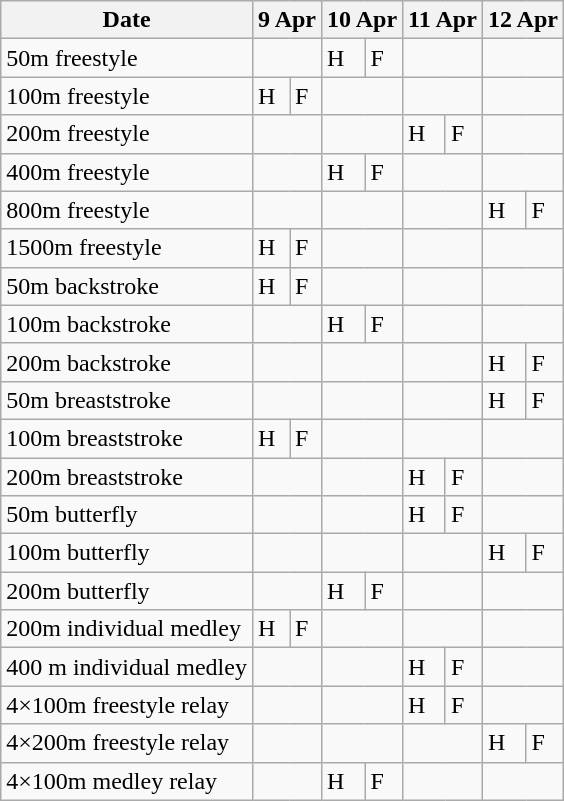<table class="wikitable swimming-schedule">
<tr>
<th scope="row">Date</th>
<th scope="col" colspan="2">9 Apr</th>
<th scope="col" colspan="2">10 Apr</th>
<th scope="col" colspan="2">11 Apr</th>
<th scope="col" colspan="2">12 Apr</th>
</tr>
<tr>
<td class="event">50m freestyle</td>
<td colspan=2></td>
<td class="heats">H</td>
<td class="final">F</td>
<td colspan=2></td>
<td colspan=2></td>
</tr>
<tr>
<td class="event">100m freestyle</td>
<td class="heats">H</td>
<td class="final">F</td>
<td colspan=2></td>
<td colspan=2></td>
<td colspan=2></td>
</tr>
<tr>
<td class="event">200m freestyle</td>
<td colspan=2></td>
<td colspan=2></td>
<td class="heats">H</td>
<td class="final">F</td>
<td colspan=2></td>
</tr>
<tr>
<td class="event">400m freestyle</td>
<td colspan=2></td>
<td class="heats">H</td>
<td class="final">F</td>
<td colspan=2></td>
<td colspan=2></td>
</tr>
<tr>
<td class="event">800m freestyle</td>
<td colspan=2></td>
<td colspan=2></td>
<td colspan=2></td>
<td class="heats">H</td>
<td class="final">F</td>
</tr>
<tr>
<td class="event">1500m freestyle</td>
<td class="heats">H</td>
<td class="final">F</td>
<td colspan=2></td>
<td colspan=2></td>
<td colspan=2></td>
</tr>
<tr>
<td class="event">50m backstroke</td>
<td class="heats">H</td>
<td class="final">F</td>
<td colspan=2></td>
<td colspan=2></td>
<td colspan=2></td>
</tr>
<tr>
<td class="event">100m backstroke</td>
<td colspan=2></td>
<td class="heats">H</td>
<td class="final">F</td>
<td colspan=2></td>
<td colspan=2></td>
</tr>
<tr>
<td class="event">200m backstroke</td>
<td colspan=2></td>
<td colspan=2></td>
<td colspan=2></td>
<td class="heats">H</td>
<td class="final">F</td>
</tr>
<tr>
<td class="event">50m breaststroke</td>
<td colspan=2></td>
<td colspan=2></td>
<td colspan=2></td>
<td class="heats">H</td>
<td class="final">F</td>
</tr>
<tr>
<td class="event">100m breaststroke</td>
<td class="heats">H</td>
<td class="final">F</td>
<td colspan=2></td>
<td colspan=2></td>
<td colspan=2></td>
</tr>
<tr>
<td class="event">200m breaststroke</td>
<td colspan=2></td>
<td colspan=2></td>
<td class="heats">H</td>
<td class="final">F</td>
<td colspan=2></td>
</tr>
<tr>
<td class="event">50m butterfly</td>
<td colspan=2></td>
<td colspan=2></td>
<td class="heats">H</td>
<td class="final">F</td>
<td colspan=2></td>
</tr>
<tr>
<td class="event">100m butterfly</td>
<td colspan=2></td>
<td colspan=2></td>
<td colspan=2></td>
<td class="heats">H</td>
<td class="final">F</td>
</tr>
<tr>
<td class="event">200m butterfly</td>
<td colspan=2></td>
<td class="heats">H</td>
<td class="final">F</td>
<td colspan=2></td>
<td colspan=2></td>
</tr>
<tr>
<td class="event">200m individual medley</td>
<td class="heats">H</td>
<td class="final">F</td>
<td colspan=2></td>
<td colspan=2></td>
<td colspan=2></td>
</tr>
<tr>
<td class="event">400 m individual medley</td>
<td colspan=2></td>
<td colspan=2></td>
<td class="heats">H</td>
<td class="final">F</td>
<td colspan=2></td>
</tr>
<tr>
<td class="event">4×100m freestyle relay</td>
<td colspan=2></td>
<td colspan=2></td>
<td class="heats">H</td>
<td class="final">F</td>
<td colspan=2></td>
</tr>
<tr>
<td class="event">4×200m freestyle relay</td>
<td colspan=2></td>
<td colspan=2></td>
<td colspan=2></td>
<td class="heats">H</td>
<td class="final">F</td>
</tr>
<tr>
<td class="event">4×100m medley relay</td>
<td colspan=2></td>
<td class="heats">H</td>
<td class="final">F</td>
<td colspan=2></td>
<td colspan=2></td>
</tr>
</table>
